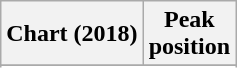<table class="wikitable sortable plainrowheaders" style="text-align:center">
<tr>
<th scope="col">Chart (2018)</th>
<th scope="col">Peak<br>position</th>
</tr>
<tr>
</tr>
<tr>
</tr>
<tr>
</tr>
</table>
